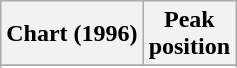<table class="wikitable sortable plainrowheaders" style="text-align:center;">
<tr>
<th scope="col">Chart (1996)</th>
<th scope="col">Peak<br>position</th>
</tr>
<tr>
</tr>
<tr>
</tr>
<tr>
</tr>
<tr>
</tr>
<tr>
</tr>
<tr>
</tr>
<tr>
</tr>
</table>
